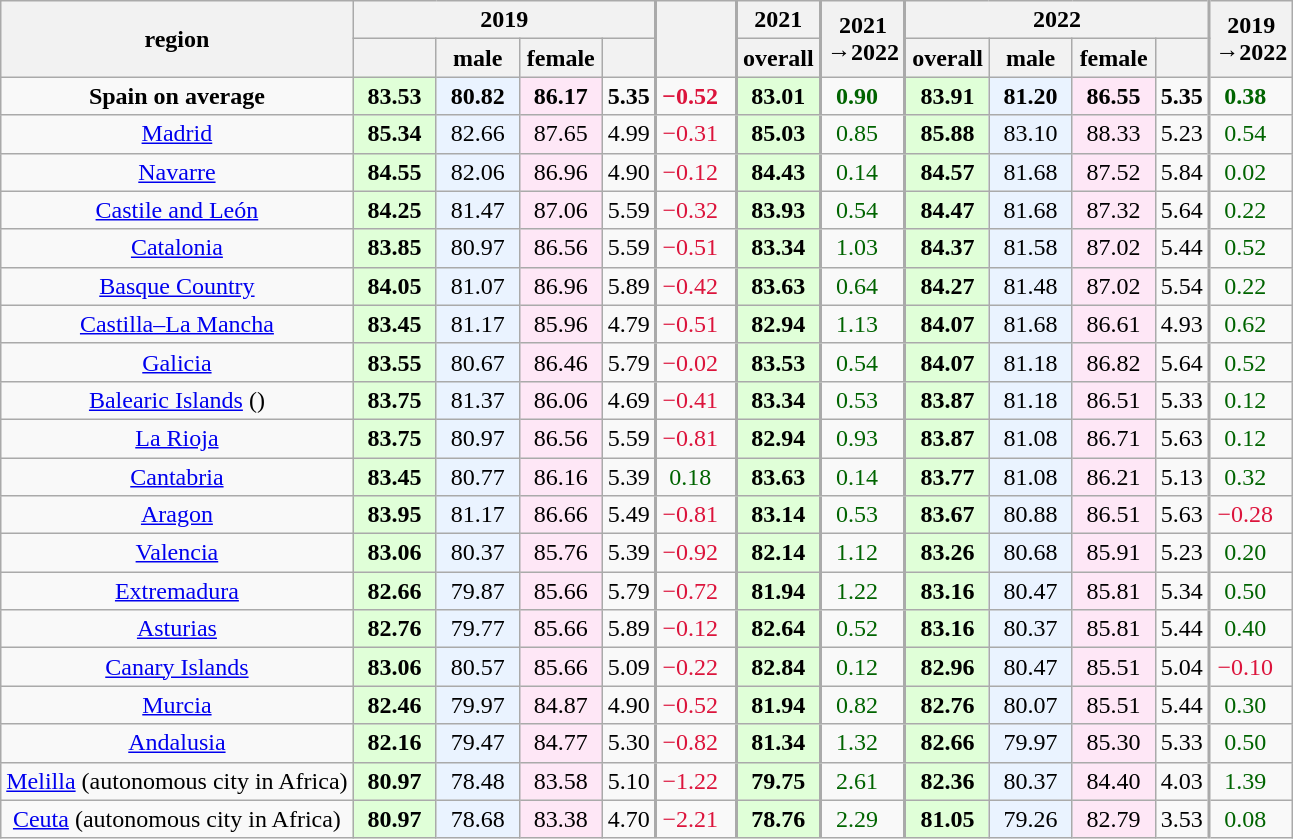<table class="wikitable sortable mw-datatable static-row-numbers sort-under col1left col6right col8right col13right" style="text-align:center;">
<tr>
<th rowspan=2 style="vertical-align:middle;">region</th>
<th colspan=4>2019</th>
<th rowspan=2 style="vertical-align:middle;border-left-width:2px;"></th>
<th style="border-left-width:2px;">2021</th>
<th rowspan=2 style="vertical-align:middle;border-left-width:2px;">2021<br>→2022</th>
<th colspan=4 style="border-left-width:2px;">2022</th>
<th rowspan=2 style="vertical-align:middle;border-left-width:2px;">2019<br>→2022</th>
</tr>
<tr>
<th style="vertical-align:middle;min-width:3em;"></th>
<th style="vertical-align:middle;min-width:3em;">male</th>
<th style="vertical-align:middle;min-width:3em;">female</th>
<th></th>
<th style="vertical-align:middle;min-width:3em;border-left-width:2px;">overall</th>
<th style="vertical-align:middle;min-width:3em;border-left-width:2px;">overall</th>
<th style="vertical-align:middle;min-width:3em;">male</th>
<th style="vertical-align:middle;min-width:3em;">female</th>
<th></th>
</tr>
<tr class=static-row-header>
<td><strong>Spain on average</strong></td>
<td style="background:#e0ffd8;"><strong>83.53</strong></td>
<td style="background:#eaf3ff;"><strong>80.82</strong></td>
<td style="background:#fee7f6;"><strong>86.17</strong></td>
<td><strong>5.35</strong></td>
<td style="padding-right:1.5ex;color:crimson;border-left-width:2px;"><strong>−0.52</strong></td>
<td style="background:#e0ffd8;border-left-width:2px;"><strong>83.01</strong></td>
<td style="padding-right:1.5ex;color:darkgreen;border-left-width:2px;"><strong>0.90</strong></td>
<td style="background:#e0ffd8;border-left-width:2px;"><strong>83.91</strong></td>
<td style="background:#eaf3ff;"><strong>81.20</strong></td>
<td style="background:#fee7f6;"><strong>86.55</strong></td>
<td><strong>5.35</strong></td>
<td style="padding-right:1.5ex;color:darkgreen;border-left-width:2px;"><strong>0.38</strong></td>
</tr>
<tr>
<td><a href='#'>Madrid</a></td>
<td style="background:#e0ffd8;"><strong>85.34</strong></td>
<td style="background:#eaf3ff;">82.66</td>
<td style="background:#fee7f6;">87.65</td>
<td>4.99</td>
<td style="padding-right:1.5ex;color:crimson;border-left-width:2px;">−0.31</td>
<td style="background:#e0ffd8;border-left-width:2px;"><strong>85.03</strong></td>
<td style="padding-right:1.5ex;color:darkgreen;border-left-width:2px;">0.85</td>
<td style="background:#e0ffd8;border-left-width:2px;"><strong>85.88</strong></td>
<td style="background:#eaf3ff;">83.10</td>
<td style="background:#fee7f6;">88.33</td>
<td>5.23</td>
<td style="padding-right:1.5ex;color:darkgreen;border-left-width:2px;">0.54</td>
</tr>
<tr>
<td><a href='#'>Navarre</a></td>
<td style="background:#e0ffd8;"><strong>84.55</strong></td>
<td style="background:#eaf3ff;">82.06</td>
<td style="background:#fee7f6;">86.96</td>
<td>4.90</td>
<td style="padding-right:1.5ex;color:crimson;border-left-width:2px;">−0.12</td>
<td style="background:#e0ffd8;border-left-width:2px;"><strong>84.43</strong></td>
<td style="padding-right:1.5ex;color:darkgreen;border-left-width:2px;">0.14</td>
<td style="background:#e0ffd8;border-left-width:2px;"><strong>84.57</strong></td>
<td style="background:#eaf3ff;">81.68</td>
<td style="background:#fee7f6;">87.52</td>
<td>5.84</td>
<td style="padding-right:1.5ex;color:darkgreen;border-left-width:2px;">0.02</td>
</tr>
<tr>
<td><a href='#'>Castile and León</a></td>
<td style="background:#e0ffd8;"><strong>84.25</strong></td>
<td style="background:#eaf3ff;">81.47</td>
<td style="background:#fee7f6;">87.06</td>
<td>5.59</td>
<td style="padding-right:1.5ex;color:crimson;border-left-width:2px;">−0.32</td>
<td style="background:#e0ffd8;border-left-width:2px;"><strong>83.93</strong></td>
<td style="padding-right:1.5ex;color:darkgreen;border-left-width:2px;">0.54</td>
<td style="background:#e0ffd8;border-left-width:2px;"><strong>84.47</strong></td>
<td style="background:#eaf3ff;">81.68</td>
<td style="background:#fee7f6;">87.32</td>
<td>5.64</td>
<td style="padding-right:1.5ex;color:darkgreen;border-left-width:2px;">0.22</td>
</tr>
<tr>
<td><a href='#'>Catalonia</a></td>
<td style="background:#e0ffd8;"><strong>83.85</strong></td>
<td style="background:#eaf3ff;">80.97</td>
<td style="background:#fee7f6;">86.56</td>
<td>5.59</td>
<td style="padding-right:1.5ex;color:crimson;border-left-width:2px;">−0.51</td>
<td style="background:#e0ffd8;border-left-width:2px;"><strong>83.34</strong></td>
<td style="padding-right:1.5ex;color:darkgreen;border-left-width:2px;">1.03</td>
<td style="background:#e0ffd8;border-left-width:2px;"><strong>84.37</strong></td>
<td style="background:#eaf3ff;">81.58</td>
<td style="background:#fee7f6;">87.02</td>
<td>5.44</td>
<td style="padding-right:1.5ex;color:darkgreen;border-left-width:2px;">0.52</td>
</tr>
<tr>
<td><a href='#'>Basque Country</a></td>
<td style="background:#e0ffd8;"><strong>84.05</strong></td>
<td style="background:#eaf3ff;">81.07</td>
<td style="background:#fee7f6;">86.96</td>
<td>5.89</td>
<td style="padding-right:1.5ex;color:crimson;border-left-width:2px;">−0.42</td>
<td style="background:#e0ffd8;border-left-width:2px;"><strong>83.63</strong></td>
<td style="padding-right:1.5ex;color:darkgreen;border-left-width:2px;">0.64</td>
<td style="background:#e0ffd8;border-left-width:2px;"><strong>84.27</strong></td>
<td style="background:#eaf3ff;">81.48</td>
<td style="background:#fee7f6;">87.02</td>
<td>5.54</td>
<td style="padding-right:1.5ex;color:darkgreen;border-left-width:2px;">0.22</td>
</tr>
<tr>
<td><a href='#'>Castilla–La Mancha</a></td>
<td style="background:#e0ffd8;"><strong>83.45</strong></td>
<td style="background:#eaf3ff;">81.17</td>
<td style="background:#fee7f6;">85.96</td>
<td>4.79</td>
<td style="padding-right:1.5ex;color:crimson;border-left-width:2px;">−0.51</td>
<td style="background:#e0ffd8;border-left-width:2px;"><strong>82.94</strong></td>
<td style="padding-right:1.5ex;color:darkgreen;border-left-width:2px;">1.13</td>
<td style="background:#e0ffd8;border-left-width:2px;"><strong>84.07</strong></td>
<td style="background:#eaf3ff;">81.68</td>
<td style="background:#fee7f6;">86.61</td>
<td>4.93</td>
<td style="padding-right:1.5ex;color:darkgreen;border-left-width:2px;">0.62</td>
</tr>
<tr>
<td><a href='#'>Galicia</a></td>
<td style="background:#e0ffd8;"><strong>83.55</strong></td>
<td style="background:#eaf3ff;">80.67</td>
<td style="background:#fee7f6;">86.46</td>
<td>5.79</td>
<td style="padding-right:1.5ex;color:crimson;border-left-width:2px;">−0.02</td>
<td style="background:#e0ffd8;border-left-width:2px;"><strong>83.53</strong></td>
<td style="padding-right:1.5ex;color:darkgreen;border-left-width:2px;">0.54</td>
<td style="background:#e0ffd8;border-left-width:2px;"><strong>84.07</strong></td>
<td style="background:#eaf3ff;">81.18</td>
<td style="background:#fee7f6;">86.82</td>
<td>5.64</td>
<td style="padding-right:1.5ex;color:darkgreen;border-left-width:2px;">0.52</td>
</tr>
<tr>
<td><a href='#'>Balearic Islands</a> ()</td>
<td style="background:#e0ffd8;"><strong>83.75</strong></td>
<td style="background:#eaf3ff;">81.37</td>
<td style="background:#fee7f6;">86.06</td>
<td>4.69</td>
<td style="padding-right:1.5ex;color:crimson;border-left-width:2px;">−0.41</td>
<td style="background:#e0ffd8;border-left-width:2px;"><strong>83.34</strong></td>
<td style="padding-right:1.5ex;color:darkgreen;border-left-width:2px;">0.53</td>
<td style="background:#e0ffd8;border-left-width:2px;"><strong>83.87</strong></td>
<td style="background:#eaf3ff;">81.18</td>
<td style="background:#fee7f6;">86.51</td>
<td>5.33</td>
<td style="padding-right:1.5ex;color:darkgreen;border-left-width:2px;">0.12</td>
</tr>
<tr>
<td><a href='#'>La Rioja</a></td>
<td style="background:#e0ffd8;"><strong>83.75</strong></td>
<td style="background:#eaf3ff;">80.97</td>
<td style="background:#fee7f6;">86.56</td>
<td>5.59</td>
<td style="padding-right:1.5ex;color:crimson;border-left-width:2px;">−0.81</td>
<td style="background:#e0ffd8;border-left-width:2px;"><strong>82.94</strong></td>
<td style="padding-right:1.5ex;color:darkgreen;border-left-width:2px;">0.93</td>
<td style="background:#e0ffd8;border-left-width:2px;"><strong>83.87</strong></td>
<td style="background:#eaf3ff;">81.08</td>
<td style="background:#fee7f6;">86.71</td>
<td>5.63</td>
<td style="padding-right:1.5ex;color:darkgreen;border-left-width:2px;">0.12</td>
</tr>
<tr>
<td><a href='#'>Cantabria</a></td>
<td style="background:#e0ffd8;"><strong>83.45</strong></td>
<td style="background:#eaf3ff;">80.77</td>
<td style="background:#fee7f6;">86.16</td>
<td>5.39</td>
<td style="padding-right:1.5ex;color:darkgreen;border-left-width:2px;">0.18</td>
<td style="background:#e0ffd8;border-left-width:2px;"><strong>83.63</strong></td>
<td style="padding-right:1.5ex;color:darkgreen;border-left-width:2px;">0.14</td>
<td style="background:#e0ffd8;border-left-width:2px;"><strong>83.77</strong></td>
<td style="background:#eaf3ff;">81.08</td>
<td style="background:#fee7f6;">86.21</td>
<td>5.13</td>
<td style="padding-right:1.5ex;color:darkgreen;border-left-width:2px;">0.32</td>
</tr>
<tr>
<td><a href='#'>Aragon</a></td>
<td style="background:#e0ffd8;"><strong>83.95</strong></td>
<td style="background:#eaf3ff;">81.17</td>
<td style="background:#fee7f6;">86.66</td>
<td>5.49</td>
<td style="padding-right:1.5ex;color:crimson;border-left-width:2px;">−0.81</td>
<td style="background:#e0ffd8;border-left-width:2px;"><strong>83.14</strong></td>
<td style="padding-right:1.5ex;color:darkgreen;border-left-width:2px;">0.53</td>
<td style="background:#e0ffd8;border-left-width:2px;"><strong>83.67</strong></td>
<td style="background:#eaf3ff;">80.88</td>
<td style="background:#fee7f6;">86.51</td>
<td>5.63</td>
<td style="padding-right:1.5ex;color:crimson;border-left-width:2px;">−0.28</td>
</tr>
<tr>
<td><a href='#'>Valencia</a></td>
<td style="background:#e0ffd8;"><strong>83.06</strong></td>
<td style="background:#eaf3ff;">80.37</td>
<td style="background:#fee7f6;">85.76</td>
<td>5.39</td>
<td style="padding-right:1.5ex;color:crimson;border-left-width:2px;">−0.92</td>
<td style="background:#e0ffd8;border-left-width:2px;"><strong>82.14</strong></td>
<td style="padding-right:1.5ex;color:darkgreen;border-left-width:2px;">1.12</td>
<td style="background:#e0ffd8;border-left-width:2px;"><strong>83.26</strong></td>
<td style="background:#eaf3ff;">80.68</td>
<td style="background:#fee7f6;">85.91</td>
<td>5.23</td>
<td style="padding-right:1.5ex;color:darkgreen;border-left-width:2px;">0.20</td>
</tr>
<tr>
<td><a href='#'>Extremadura</a></td>
<td style="background:#e0ffd8;"><strong>82.66</strong></td>
<td style="background:#eaf3ff;">79.87</td>
<td style="background:#fee7f6;">85.66</td>
<td>5.79</td>
<td style="padding-right:1.5ex;color:crimson;border-left-width:2px;">−0.72</td>
<td style="background:#e0ffd8;border-left-width:2px;"><strong>81.94</strong></td>
<td style="padding-right:1.5ex;color:darkgreen;border-left-width:2px;">1.22</td>
<td style="background:#e0ffd8;border-left-width:2px;"><strong>83.16</strong></td>
<td style="background:#eaf3ff;">80.47</td>
<td style="background:#fee7f6;">85.81</td>
<td>5.34</td>
<td style="padding-right:1.5ex;color:darkgreen;border-left-width:2px;">0.50</td>
</tr>
<tr>
<td><a href='#'>Asturias</a></td>
<td style="background:#e0ffd8;"><strong>82.76</strong></td>
<td style="background:#eaf3ff;">79.77</td>
<td style="background:#fee7f6;">85.66</td>
<td>5.89</td>
<td style="padding-right:1.5ex;color:crimson;border-left-width:2px;">−0.12</td>
<td style="background:#e0ffd8;border-left-width:2px;"><strong>82.64</strong></td>
<td style="padding-right:1.5ex;color:darkgreen;border-left-width:2px;">0.52</td>
<td style="background:#e0ffd8;border-left-width:2px;"><strong>83.16</strong></td>
<td style="background:#eaf3ff;">80.37</td>
<td style="background:#fee7f6;">85.81</td>
<td>5.44</td>
<td style="padding-right:1.5ex;color:darkgreen;border-left-width:2px;">0.40</td>
</tr>
<tr>
<td><a href='#'>Canary Islands</a> </td>
<td style="background:#e0ffd8;"><strong>83.06</strong></td>
<td style="background:#eaf3ff;">80.57</td>
<td style="background:#fee7f6;">85.66</td>
<td>5.09</td>
<td style="padding-right:1.5ex;color:crimson;border-left-width:2px;">−0.22</td>
<td style="background:#e0ffd8;border-left-width:2px;"><strong>82.84</strong></td>
<td style="padding-right:1.5ex;color:darkgreen;border-left-width:2px;">0.12</td>
<td style="background:#e0ffd8;border-left-width:2px;"><strong>82.96</strong></td>
<td style="background:#eaf3ff;">80.47</td>
<td style="background:#fee7f6;">85.51</td>
<td>5.04</td>
<td style="padding-right:1.5ex;color:crimson;border-left-width:2px;">−0.10</td>
</tr>
<tr>
<td><a href='#'>Murcia</a></td>
<td style="background:#e0ffd8;"><strong>82.46</strong></td>
<td style="background:#eaf3ff;">79.97</td>
<td style="background:#fee7f6;">84.87</td>
<td>4.90</td>
<td style="padding-right:1.5ex;color:crimson;border-left-width:2px;">−0.52</td>
<td style="background:#e0ffd8;border-left-width:2px;"><strong>81.94</strong></td>
<td style="padding-right:1.5ex;color:darkgreen;border-left-width:2px;">0.82</td>
<td style="background:#e0ffd8;border-left-width:2px;"><strong>82.76</strong></td>
<td style="background:#eaf3ff;">80.07</td>
<td style="background:#fee7f6;">85.51</td>
<td>5.44</td>
<td style="padding-right:1.5ex;color:darkgreen;border-left-width:2px;">0.30</td>
</tr>
<tr>
<td><a href='#'>Andalusia</a></td>
<td style="background:#e0ffd8;"><strong>82.16</strong></td>
<td style="background:#eaf3ff;">79.47</td>
<td style="background:#fee7f6;">84.77</td>
<td>5.30</td>
<td style="padding-right:1.5ex;color:crimson;border-left-width:2px;">−0.82</td>
<td style="background:#e0ffd8;border-left-width:2px;"><strong>81.34</strong></td>
<td style="padding-right:1.5ex;color:darkgreen;border-left-width:2px;">1.32</td>
<td style="background:#e0ffd8;border-left-width:2px;"><strong>82.66</strong></td>
<td style="background:#eaf3ff;">79.97</td>
<td style="background:#fee7f6;">85.30</td>
<td>5.33</td>
<td style="padding-right:1.5ex;color:darkgreen;border-left-width:2px;">0.50</td>
</tr>
<tr>
<td><a href='#'>Melilla</a> (autonomous city in Africa)</td>
<td style="background:#e0ffd8;"><strong>80.97</strong></td>
<td style="background:#eaf3ff;">78.48</td>
<td style="background:#fee7f6;">83.58</td>
<td>5.10</td>
<td style="padding-right:1.5ex;color:crimson;border-left-width:2px;">−1.22</td>
<td style="background:#e0ffd8;border-left-width:2px;"><strong>79.75</strong></td>
<td style="padding-right:1.5ex;color:darkgreen;border-left-width:2px;">2.61</td>
<td style="background:#e0ffd8;border-left-width:2px;"><strong>82.36</strong></td>
<td style="background:#eaf3ff;">80.37</td>
<td style="background:#fee7f6;">84.40</td>
<td>4.03</td>
<td style="padding-right:1.5ex;color:darkgreen;border-left-width:2px;">1.39</td>
</tr>
<tr>
<td><a href='#'>Ceuta</a> (autonomous city in Africa)</td>
<td style="background:#e0ffd8;"><strong>80.97</strong></td>
<td style="background:#eaf3ff;">78.68</td>
<td style="background:#fee7f6;">83.38</td>
<td>4.70</td>
<td style="padding-right:1.5ex;color:crimson;border-left-width:2px;">−2.21</td>
<td style="background:#e0ffd8;border-left-width:2px;"><strong>78.76</strong></td>
<td style="padding-right:1.5ex;color:darkgreen;border-left-width:2px;">2.29</td>
<td style="background:#e0ffd8;border-left-width:2px;"><strong>81.05</strong></td>
<td style="background:#eaf3ff;">79.26</td>
<td style="background:#fee7f6;">82.79</td>
<td>3.53</td>
<td style="padding-right:1.5ex;color:darkgreen;border-left-width:2px;">0.08</td>
</tr>
</table>
